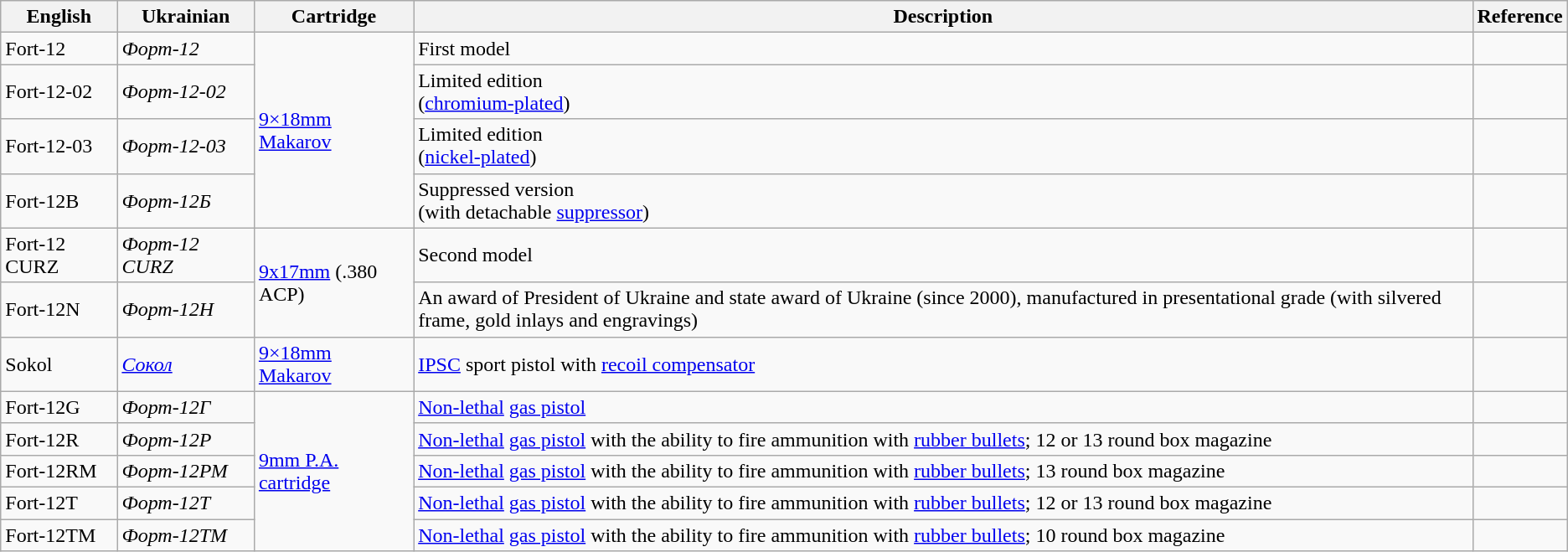<table class="wikitable">
<tr>
<th>English</th>
<th>Ukrainian</th>
<th>Cartridge</th>
<th>Description</th>
<th>Reference</th>
</tr>
<tr>
<td>Fort-12</td>
<td><em>Форт-12</em></td>
<td rowspan="4"><a href='#'>9×18mm Makarov</a></td>
<td>First model</td>
<td></td>
</tr>
<tr>
<td>Fort-12-02</td>
<td><em>Форт-12-02</em></td>
<td>Limited edition<br>(<a href='#'>chromium-plated</a>)</td>
<td></td>
</tr>
<tr>
<td>Fort-12-03</td>
<td><em>Форт-12-03</em></td>
<td>Limited edition<br>(<a href='#'>nickel-plated</a>)</td>
<td></td>
</tr>
<tr>
<td>Fort-12B</td>
<td><em>Форт-12Б</em></td>
<td>Suppressed version<br>(with detachable <a href='#'>suppressor</a>)</td>
<td></td>
</tr>
<tr>
<td>Fort-12 CURZ</td>
<td><em>Форт-12 CURZ</em></td>
<td rowspan="2"><a href='#'>9x17mm</a> (.380 ACP)</td>
<td>Second model</td>
<td></td>
</tr>
<tr>
<td>Fort-12N</td>
<td><em>Форт-12Н</em></td>
<td>An award of President of Ukraine and state award of Ukraine (since 2000), manufactured in presentational grade (with silvered frame, gold inlays and engravings)</td>
<td></td>
</tr>
<tr>
<td>Sokol</td>
<td><em><a href='#'>Сокол</a></em></td>
<td><a href='#'>9×18mm Makarov</a></td>
<td><a href='#'>IPSC</a> sport pistol with <a href='#'>recoil compensator</a></td>
<td></td>
</tr>
<tr>
<td>Fort-12G</td>
<td><em>Форт-12Г</em></td>
<td rowspan="5"><a href='#'>9mm P.A. cartridge</a></td>
<td><a href='#'>Non-lethal</a> <a href='#'>gas pistol</a></td>
<td></td>
</tr>
<tr>
<td>Fort-12R</td>
<td><em>Форт-12Р</em></td>
<td><a href='#'>Non-lethal</a> <a href='#'>gas pistol</a> with the ability to fire ammunition with <a href='#'>rubber bullets</a>; 12 or 13 round box magazine</td>
<td></td>
</tr>
<tr>
<td>Fort-12RM</td>
<td><em>Форт-12РМ</em></td>
<td><a href='#'>Non-lethal</a> <a href='#'>gas pistol</a> with the ability to fire ammunition with <a href='#'>rubber bullets</a>; 13 round box magazine</td>
<td></td>
</tr>
<tr>
<td>Fort-12T</td>
<td><em>Форт-12Т</em></td>
<td><a href='#'>Non-lethal</a> <a href='#'>gas pistol</a> with the ability to fire ammunition with <a href='#'>rubber bullets</a>; 12 or 13 round box magazine</td>
<td></td>
</tr>
<tr>
<td>Fort-12TM</td>
<td><em>Форт-12ТМ</em></td>
<td><a href='#'>Non-lethal</a> <a href='#'>gas pistol</a> with the ability to fire ammunition with <a href='#'>rubber bullets</a>; 10 round box magazine</td>
<td></td>
</tr>
</table>
